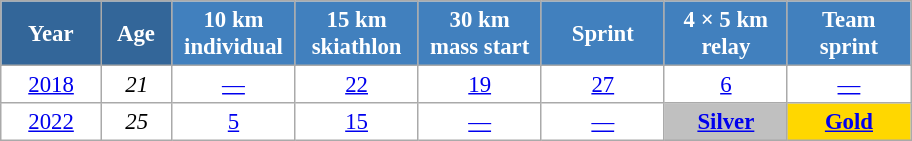<table class="wikitable" style="font-size:95%; text-align:center; border:grey solid 1px; border-collapse:collapse; background:#ffffff;">
<tr>
<th style="background-color:#369; color:white; width:60px;"> Year </th>
<th style="background-color:#369; color:white; width:40px;"> Age </th>
<th style="background-color:#4180be; color:white; width:75px;"> 10 km <br> individual </th>
<th style="background-color:#4180be; color:white; width:75px;"> 15 km <br> skiathlon </th>
<th style="background-color:#4180be; color:white; width:75px;"> 30 km <br> mass start </th>
<th style="background-color:#4180be; color:white; width:75px;"> Sprint </th>
<th style="background-color:#4180be; color:white; width:75px;"> 4 × 5 km <br> relay </th>
<th style="background-color:#4180be; color:white; width:75px;"> Team <br> sprint </th>
</tr>
<tr>
<td><a href='#'>2018</a></td>
<td><em>21</em></td>
<td><a href='#'>—</a></td>
<td><a href='#'>22</a></td>
<td><a href='#'>19</a></td>
<td><a href='#'>27</a></td>
<td><a href='#'>6</a></td>
<td><a href='#'>—</a></td>
</tr>
<tr>
<td><a href='#'>2022</a></td>
<td><em>25</em></td>
<td><a href='#'>5</a></td>
<td><a href='#'>15</a></td>
<td><a href='#'>—</a></td>
<td><a href='#'>—</a></td>
<td style="background:silver;"><a href='#'><strong>Silver</strong></a></td>
<td style="background:gold;"><a href='#'><strong>Gold</strong></a></td>
</tr>
</table>
